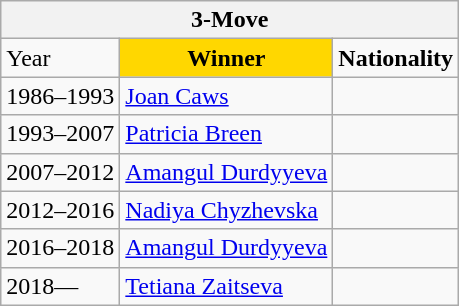<table class="wikitable">
<tr>
<th colspan=7 align="center"><strong>3-Move</strong></th>
</tr>
<tr>
<td>Year</td>
<td align="center" bgcolor="gold"><strong>Winner</strong></td>
<td><strong>Nationality</strong></td>
</tr>
<tr>
<td>1986–1993</td>
<td><a href='#'>Joan Caws</a></td>
<td align="left"></td>
</tr>
<tr>
<td>1993–2007</td>
<td><a href='#'>Patricia Breen</a></td>
<td align="left"></td>
</tr>
<tr>
<td>2007–2012</td>
<td><a href='#'>Amangul Durdyyeva</a></td>
<td align="left"></td>
</tr>
<tr>
<td>2012–2016</td>
<td><a href='#'>Nadiya Chyzhevska</a></td>
<td align="left"></td>
</tr>
<tr>
<td>2016–2018</td>
<td><a href='#'>Amangul Durdyyeva</a></td>
<td align="left"></td>
</tr>
<tr>
<td>2018—</td>
<td><a href='#'>Tetiana Zaitseva</a></td>
<td align="left"></td>
</tr>
</table>
